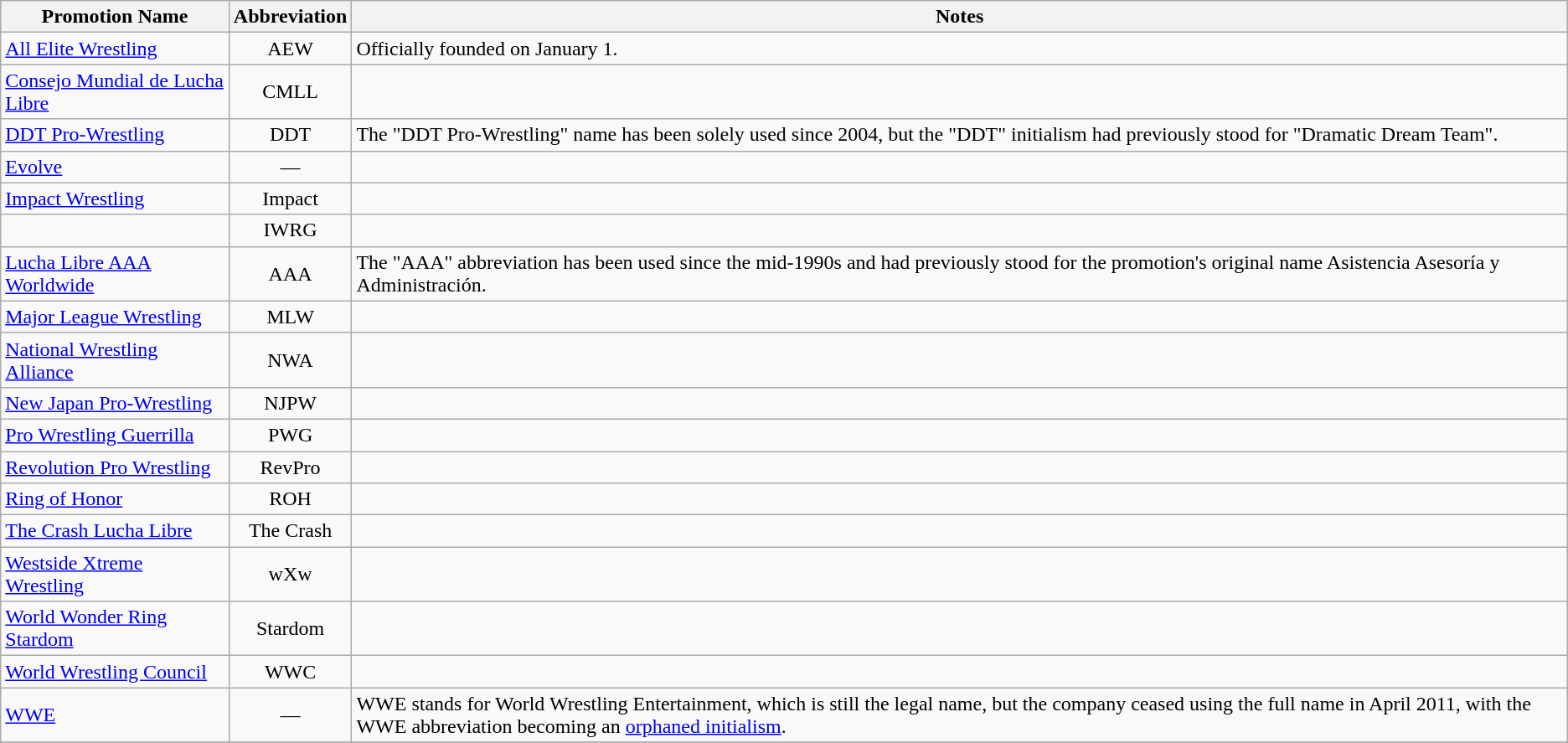<table class="wikitable">
<tr>
<th>Promotion Name</th>
<th>Abbreviation</th>
<th>Notes</th>
</tr>
<tr>
<td><a href='#'>All Elite Wrestling</a></td>
<td align=center>AEW</td>
<td>Officially founded on January 1.</td>
</tr>
<tr>
<td><a href='#'>Consejo Mundial de Lucha Libre</a></td>
<td align=center>CMLL</td>
<td></td>
</tr>
<tr>
<td><a href='#'>DDT Pro-Wrestling</a></td>
<td align=center>DDT</td>
<td>The "DDT Pro-Wrestling" name has been solely used since 2004, but the "DDT" initialism had previously stood for "Dramatic Dream Team".</td>
</tr>
<tr>
<td><a href='#'>Evolve</a></td>
<td align=center>—</td>
<td></td>
</tr>
<tr>
<td><a href='#'>Impact Wrestling</a></td>
<td align=center>Impact</td>
<td></td>
</tr>
<tr>
<td></td>
<td align=center>IWRG</td>
<td></td>
</tr>
<tr>
<td><a href='#'>Lucha Libre AAA Worldwide</a></td>
<td align=center>AAA</td>
<td>The "AAA" abbreviation has been used since the mid-1990s and had previously stood for the promotion's original name Asistencia Asesoría y Administración.</td>
</tr>
<tr>
<td><a href='#'>Major League Wrestling</a></td>
<td align=center>MLW</td>
<td></td>
</tr>
<tr>
<td><a href='#'>National Wrestling Alliance</a></td>
<td align=center>NWA</td>
<td></td>
</tr>
<tr>
<td><a href='#'>New Japan Pro-Wrestling</a></td>
<td align=center>NJPW</td>
<td></td>
</tr>
<tr>
<td><a href='#'>Pro Wrestling Guerrilla</a></td>
<td align=center>PWG</td>
<td></td>
</tr>
<tr>
<td><a href='#'>Revolution Pro Wrestling</a></td>
<td align=center>RevPro</td>
<td></td>
</tr>
<tr>
<td><a href='#'>Ring of Honor</a></td>
<td align=center>ROH</td>
<td></td>
</tr>
<tr>
<td><a href='#'>The Crash Lucha Libre</a></td>
<td align=center>The Crash</td>
<td></td>
</tr>
<tr>
<td><a href='#'>Westside Xtreme Wrestling</a></td>
<td align=center>wXw</td>
<td></td>
</tr>
<tr>
<td><a href='#'>World Wonder Ring Stardom</a></td>
<td align=center>Stardom</td>
<td></td>
</tr>
<tr>
<td><a href='#'>World Wrestling Council</a></td>
<td align=center>WWC</td>
<td></td>
</tr>
<tr>
<td><a href='#'>WWE</a></td>
<td align=center>—</td>
<td>WWE stands for World Wrestling Entertainment, which is still the legal name, but the company ceased using the full name in April 2011, with the WWE abbreviation becoming an <a href='#'>orphaned initialism</a>.<br></td>
</tr>
<tr>
</tr>
</table>
